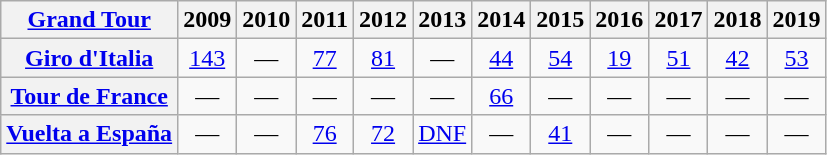<table class="wikitable plainrowheaders">
<tr>
<th scope="col"><a href='#'>Grand Tour</a></th>
<th scope="col">2009</th>
<th scope="col">2010</th>
<th scope="col">2011</th>
<th scope="col">2012</th>
<th scope="col">2013</th>
<th scope="col">2014</th>
<th scope="col">2015</th>
<th scope="col">2016</th>
<th scope="col">2017</th>
<th scope="col">2018</th>
<th scope="col">2019</th>
</tr>
<tr style="text-align:center;">
<th scope="row"> <a href='#'>Giro d'Italia</a></th>
<td><a href='#'>143</a></td>
<td>—</td>
<td><a href='#'>77</a></td>
<td><a href='#'>81</a></td>
<td>—</td>
<td><a href='#'>44</a></td>
<td><a href='#'>54</a></td>
<td><a href='#'>19</a></td>
<td><a href='#'>51</a></td>
<td><a href='#'>42</a></td>
<td><a href='#'>53</a></td>
</tr>
<tr style="text-align:center;">
<th scope="row"> <a href='#'>Tour de France</a></th>
<td>—</td>
<td>—</td>
<td>—</td>
<td>—</td>
<td>—</td>
<td><a href='#'>66</a></td>
<td>—</td>
<td>—</td>
<td>—</td>
<td>—</td>
<td>—</td>
</tr>
<tr style="text-align:center;">
<th scope="row"> <a href='#'>Vuelta a España</a></th>
<td>—</td>
<td>—</td>
<td><a href='#'>76</a></td>
<td><a href='#'>72</a></td>
<td><a href='#'>DNF</a></td>
<td>—</td>
<td><a href='#'>41</a></td>
<td>—</td>
<td>—</td>
<td>—</td>
<td>—</td>
</tr>
</table>
